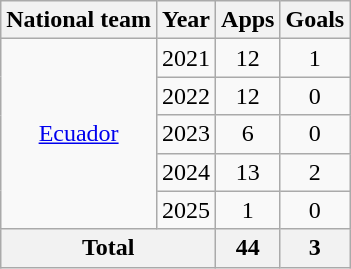<table class="wikitable" style="text-align:center">
<tr>
<th>National team</th>
<th>Year</th>
<th>Apps</th>
<th>Goals</th>
</tr>
<tr>
<td rowspan=5><a href='#'>Ecuador</a></td>
<td>2021</td>
<td>12</td>
<td>1</td>
</tr>
<tr>
<td>2022</td>
<td>12</td>
<td>0</td>
</tr>
<tr>
<td>2023</td>
<td>6</td>
<td>0</td>
</tr>
<tr>
<td>2024</td>
<td>13</td>
<td>2</td>
</tr>
<tr>
<td>2025</td>
<td>1</td>
<td>0</td>
</tr>
<tr>
<th colspan=2>Total</th>
<th>44</th>
<th>3</th>
</tr>
</table>
